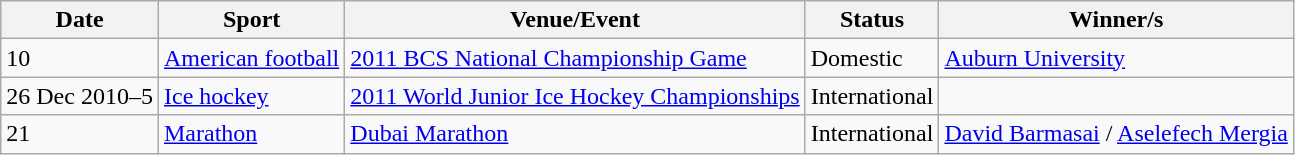<table class="wikitable sortable">
<tr>
<th>Date</th>
<th>Sport</th>
<th>Venue/Event</th>
<th>Status</th>
<th>Winner/s</th>
</tr>
<tr>
<td>10</td>
<td><a href='#'>American football</a></td>
<td> <a href='#'>2011 BCS National Championship Game</a></td>
<td>Domestic</td>
<td> <a href='#'>Auburn University</a></td>
</tr>
<tr>
<td>26 Dec 2010–5</td>
<td><a href='#'>Ice hockey</a></td>
<td> <a href='#'>2011 World Junior Ice Hockey Championships</a></td>
<td>International</td>
<td></td>
</tr>
<tr>
<td>21</td>
<td><a href='#'>Marathon</a></td>
<td> <a href='#'>Dubai Marathon</a></td>
<td>International</td>
<td> <a href='#'>David Barmasai</a> /  <a href='#'>Aselefech Mergia</a></td>
</tr>
</table>
